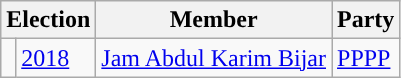<table class="wikitable">
<tr>
<th colspan="2">Election</th>
<th>Member</th>
<th>Party</th>
</tr>
<tr>
<td style="background-color: "></td>
<td><a href='#'>2018</a></td>
<td><a href='#'>Jam Abdul Karim Bijar</a></td>
<td><a href='#'>PPPP</a></td>
</tr>
</table>
